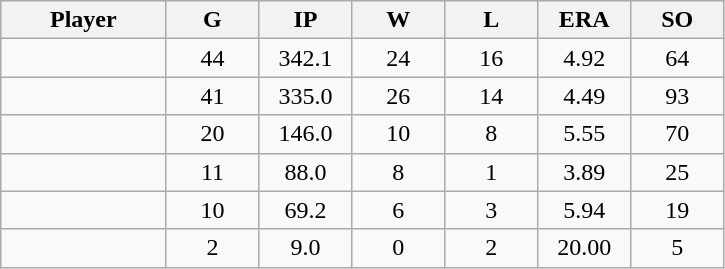<table class="wikitable sortable">
<tr>
<th bgcolor="#DDDDFF" width="16%">Player</th>
<th bgcolor="#DDDDFF" width="9%">G</th>
<th bgcolor="#DDDDFF" width="9%">IP</th>
<th bgcolor="#DDDDFF" width="9%">W</th>
<th bgcolor="#DDDDFF" width="9%">L</th>
<th bgcolor="#DDDDFF" width="9%">ERA</th>
<th bgcolor="#DDDDFF" width="9%">SO</th>
</tr>
<tr align="center">
<td></td>
<td>44</td>
<td>342.1</td>
<td>24</td>
<td>16</td>
<td>4.92</td>
<td>64</td>
</tr>
<tr align="center">
<td></td>
<td>41</td>
<td>335.0</td>
<td>26</td>
<td>14</td>
<td>4.49</td>
<td>93</td>
</tr>
<tr align="center">
<td></td>
<td>20</td>
<td>146.0</td>
<td>10</td>
<td>8</td>
<td>5.55</td>
<td>70</td>
</tr>
<tr align="center">
<td></td>
<td>11</td>
<td>88.0</td>
<td>8</td>
<td>1</td>
<td>3.89</td>
<td>25</td>
</tr>
<tr align="center">
<td></td>
<td>10</td>
<td>69.2</td>
<td>6</td>
<td>3</td>
<td>5.94</td>
<td>19</td>
</tr>
<tr align="center">
<td></td>
<td>2</td>
<td>9.0</td>
<td>0</td>
<td>2</td>
<td>20.00</td>
<td>5</td>
</tr>
</table>
